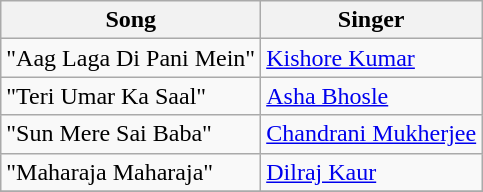<table class="wikitable">
<tr>
<th>Song</th>
<th>Singer</th>
</tr>
<tr>
<td>"Aag Laga Di Pani Mein"</td>
<td><a href='#'>Kishore Kumar</a></td>
</tr>
<tr>
<td>"Teri Umar Ka Saal"</td>
<td><a href='#'>Asha Bhosle</a></td>
</tr>
<tr>
<td>"Sun Mere Sai Baba"</td>
<td><a href='#'>Chandrani Mukherjee</a></td>
</tr>
<tr>
<td>"Maharaja Maharaja"</td>
<td><a href='#'>Dilraj Kaur</a></td>
</tr>
<tr>
</tr>
</table>
